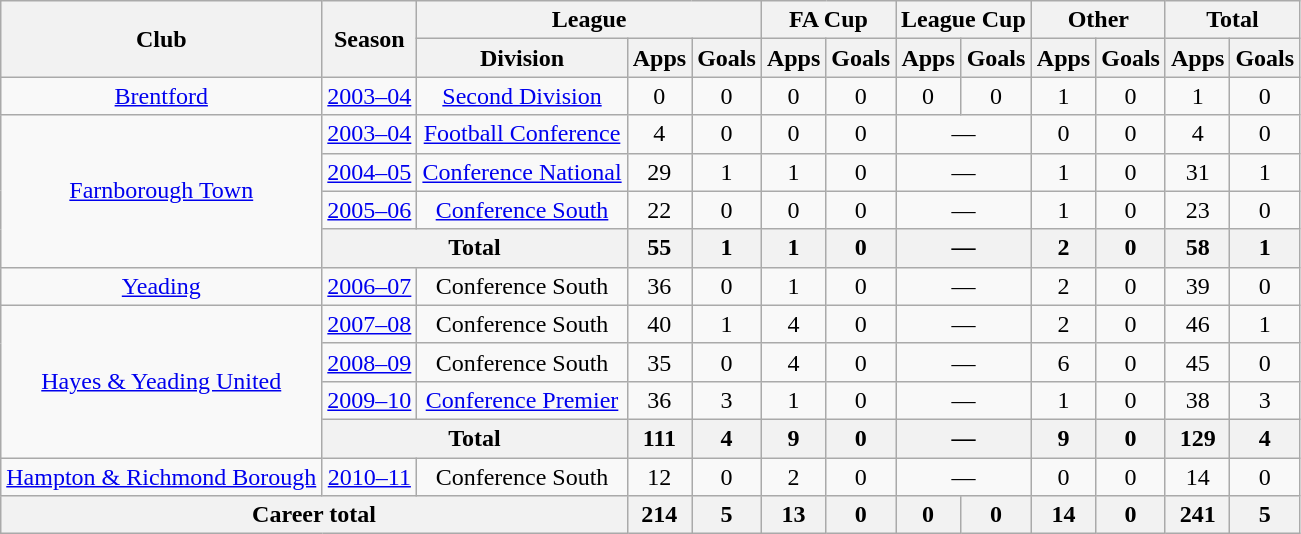<table class="wikitable" style="text-align:center">
<tr>
<th rowspan="2">Club</th>
<th rowspan="2">Season</th>
<th colspan="3">League</th>
<th colspan="2">FA Cup</th>
<th colspan="2">League Cup</th>
<th colspan="2">Other</th>
<th colspan="2">Total</th>
</tr>
<tr>
<th>Division</th>
<th>Apps</th>
<th>Goals</th>
<th>Apps</th>
<th>Goals</th>
<th>Apps</th>
<th>Goals</th>
<th>Apps</th>
<th>Goals</th>
<th>Apps</th>
<th>Goals</th>
</tr>
<tr>
<td><a href='#'>Brentford</a></td>
<td><a href='#'>2003–04</a></td>
<td><a href='#'>Second Division</a></td>
<td>0</td>
<td>0</td>
<td>0</td>
<td>0</td>
<td>0</td>
<td>0</td>
<td>1</td>
<td>0</td>
<td>1</td>
<td>0</td>
</tr>
<tr>
<td rowspan="4"><a href='#'>Farnborough Town</a></td>
<td><a href='#'>2003–04</a></td>
<td><a href='#'>Football Conference</a></td>
<td>4</td>
<td>0</td>
<td>0</td>
<td>0</td>
<td colspan="2">—</td>
<td>0</td>
<td>0</td>
<td>4</td>
<td>0</td>
</tr>
<tr>
<td><a href='#'>2004–05</a></td>
<td><a href='#'>Conference National</a></td>
<td>29</td>
<td>1</td>
<td>1</td>
<td>0</td>
<td colspan="2">—</td>
<td>1</td>
<td>0</td>
<td>31</td>
<td>1</td>
</tr>
<tr>
<td><a href='#'>2005–06</a></td>
<td><a href='#'>Conference South</a></td>
<td>22</td>
<td>0</td>
<td>0</td>
<td>0</td>
<td colspan="2">—</td>
<td>1</td>
<td>0</td>
<td>23</td>
<td>0</td>
</tr>
<tr>
<th colspan="2">Total</th>
<th>55</th>
<th>1</th>
<th>1</th>
<th>0</th>
<th colspan="2">—</th>
<th>2</th>
<th>0</th>
<th>58</th>
<th>1</th>
</tr>
<tr>
<td><a href='#'>Yeading</a></td>
<td><a href='#'>2006–07</a></td>
<td>Conference South</td>
<td>36</td>
<td>0</td>
<td>1</td>
<td>0</td>
<td colspan="2">—</td>
<td>2</td>
<td>0</td>
<td>39</td>
<td>0</td>
</tr>
<tr>
<td rowspan="4"><a href='#'>Hayes & Yeading United</a></td>
<td><a href='#'>2007–08</a></td>
<td>Conference South</td>
<td>40</td>
<td>1</td>
<td>4</td>
<td>0</td>
<td colspan="2">—</td>
<td>2</td>
<td>0</td>
<td>46</td>
<td>1</td>
</tr>
<tr>
<td><a href='#'>2008–09</a></td>
<td>Conference South</td>
<td>35</td>
<td>0</td>
<td>4</td>
<td>0</td>
<td colspan="2">—</td>
<td>6</td>
<td>0</td>
<td>45</td>
<td>0</td>
</tr>
<tr>
<td><a href='#'>2009–10</a></td>
<td><a href='#'>Conference Premier</a></td>
<td>36</td>
<td>3</td>
<td>1</td>
<td>0</td>
<td colspan="2">—</td>
<td>1</td>
<td>0</td>
<td>38</td>
<td>3</td>
</tr>
<tr>
<th colspan="2">Total</th>
<th>111</th>
<th>4</th>
<th>9</th>
<th>0</th>
<th colspan="2">—</th>
<th>9</th>
<th>0</th>
<th>129</th>
<th>4</th>
</tr>
<tr>
<td><a href='#'>Hampton & Richmond Borough</a></td>
<td><a href='#'>2010–11</a></td>
<td>Conference South</td>
<td>12</td>
<td>0</td>
<td>2</td>
<td>0</td>
<td colspan="2">—</td>
<td>0</td>
<td>0</td>
<td>14</td>
<td>0</td>
</tr>
<tr>
<th colspan="3">Career total</th>
<th>214</th>
<th>5</th>
<th>13</th>
<th>0</th>
<th>0</th>
<th>0</th>
<th>14</th>
<th>0</th>
<th>241</th>
<th>5</th>
</tr>
</table>
